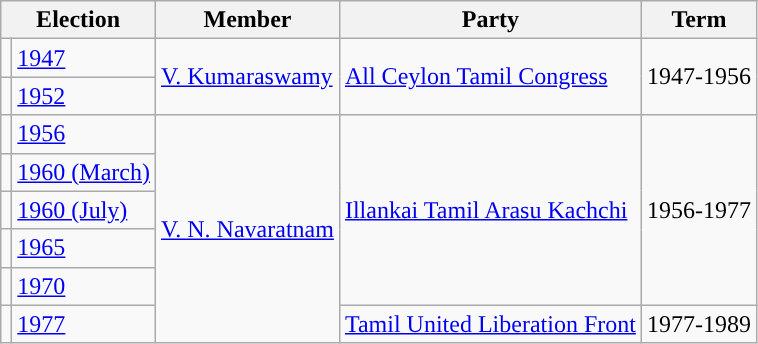<table class="wikitable">
<tr>
<th colspan="2">Election</th>
<th>Member</th>
<th>Party</th>
<th>Term</th>
</tr>
<tr>
<td style="background-color: "></td>
<td><a href='#'>1947</a></td>
<td rowspan ="2"><a href='#'>V. Kumaraswamy</a></td>
<td rowspan ="2"><a href='#'>All Ceylon Tamil Congress</a></td>
<td rowspan ="2">1947-1956</td>
</tr>
<tr>
<td style="background-color: "></td>
<td><a href='#'>1952</a></td>
</tr>
<tr>
<td style="background-color: "></td>
<td><a href='#'>1956</a></td>
<td rowspan ="6"><a href='#'>V. N. Navaratnam</a></td>
<td rowspan ="5"><a href='#'>Illankai Tamil Arasu Kachchi</a></td>
<td rowspan ="5">1956-1977</td>
</tr>
<tr>
<td style="background-color: "></td>
<td><a href='#'>1960 (March)</a></td>
</tr>
<tr>
<td style="background-color: "></td>
<td><a href='#'>1960 (July)</a></td>
</tr>
<tr>
<td style="background-color: "></td>
<td><a href='#'>1965</a></td>
</tr>
<tr>
<td style="background-color: "></td>
<td><a href='#'>1970</a></td>
</tr>
<tr>
<td style="background-color: "></td>
<td><a href='#'>1977</a></td>
<td><a href='#'>Tamil United Liberation Front</a></td>
<td>1977-1989</td>
</tr>
</table>
